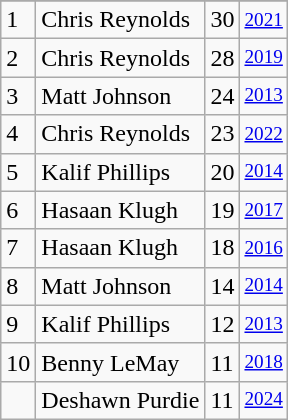<table class="wikitable">
<tr>
</tr>
<tr>
<td>1</td>
<td>Chris Reynolds</td>
<td><abbr>30</abbr></td>
<td style="font-size:80%;"><a href='#'>2021</a></td>
</tr>
<tr>
<td>2</td>
<td>Chris Reynolds</td>
<td><abbr>28</abbr></td>
<td style="font-size:80%;"><a href='#'>2019</a></td>
</tr>
<tr>
<td>3</td>
<td>Matt Johnson</td>
<td><abbr>24</abbr></td>
<td style="font-size:80%;"><a href='#'>2013</a></td>
</tr>
<tr>
<td>4</td>
<td>Chris Reynolds</td>
<td><abbr>23</abbr></td>
<td style="font-size:80%;"><a href='#'>2022</a></td>
</tr>
<tr>
<td>5</td>
<td>Kalif Phillips</td>
<td><abbr>20</abbr></td>
<td style="font-size:80%;"><a href='#'>2014</a></td>
</tr>
<tr>
<td>6</td>
<td>Hasaan Klugh</td>
<td><abbr>19</abbr></td>
<td style="font-size:80%;"><a href='#'>2017</a></td>
</tr>
<tr>
<td>7</td>
<td>Hasaan Klugh</td>
<td><abbr>18</abbr></td>
<td style="font-size:80%;"><a href='#'>2016</a></td>
</tr>
<tr>
<td>8</td>
<td>Matt Johnson</td>
<td><abbr>14</abbr></td>
<td style="font-size:80%;"><a href='#'>2014</a></td>
</tr>
<tr>
<td>9</td>
<td>Kalif Phillips</td>
<td><abbr>12</abbr></td>
<td style="font-size:80%;"><a href='#'>2013</a></td>
</tr>
<tr>
<td>10</td>
<td>Benny LeMay</td>
<td><abbr>11</abbr></td>
<td style="font-size:80%;"><a href='#'>2018</a></td>
</tr>
<tr>
<td></td>
<td>Deshawn Purdie</td>
<td><abbr>11</abbr></td>
<td style="font-size:80%;"><a href='#'>2024</a></td>
</tr>
</table>
